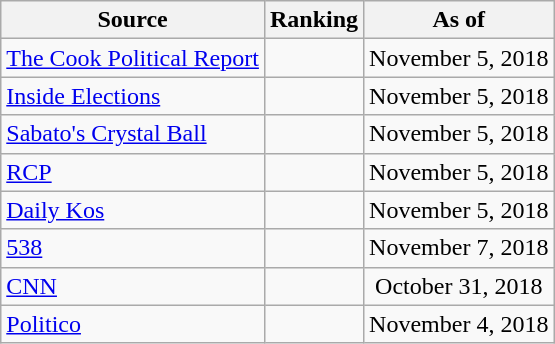<table class="wikitable" style="text-align:center">
<tr>
<th>Source</th>
<th>Ranking</th>
<th>As of</th>
</tr>
<tr>
<td align=left><a href='#'>The Cook Political Report</a></td>
<td></td>
<td>November 5, 2018</td>
</tr>
<tr>
<td align=left><a href='#'>Inside Elections</a></td>
<td></td>
<td>November 5, 2018</td>
</tr>
<tr>
<td align=left><a href='#'>Sabato's Crystal Ball</a></td>
<td></td>
<td>November 5, 2018</td>
</tr>
<tr>
<td align="left"><a href='#'>RCP</a></td>
<td></td>
<td>November 5, 2018</td>
</tr>
<tr>
<td align="left"><a href='#'>Daily Kos</a></td>
<td></td>
<td>November 5, 2018</td>
</tr>
<tr>
<td align="left"><a href='#'>538</a></td>
<td></td>
<td>November 7, 2018</td>
</tr>
<tr>
<td align="left"><a href='#'>CNN</a></td>
<td></td>
<td>October 31, 2018</td>
</tr>
<tr>
<td align="left"><a href='#'>Politico</a></td>
<td></td>
<td>November 4, 2018</td>
</tr>
</table>
